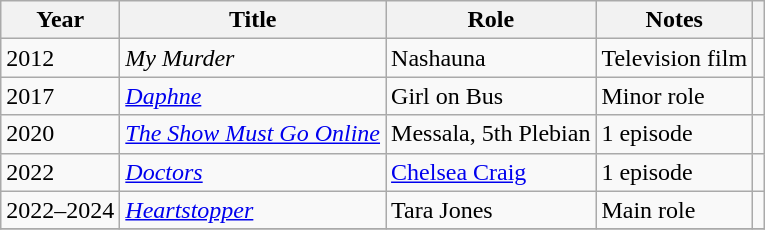<table class="wikitable plainrowheaders sortable">
<tr>
<th scope="col">Year</th>
<th scope="col">Title</th>
<th scope="col" class="unsortable">Role</th>
<th scope="col" class="unsortable">Notes</th>
<th scope="col" class="unsortable"></th>
</tr>
<tr>
<td>2012</td>
<td><em>My Murder</em></td>
<td>Nashauna</td>
<td>Television film</td>
</tr>
<tr>
<td>2017</td>
<td><em><a href='#'>Daphne</a></em></td>
<td>Girl on Bus</td>
<td>Minor role</td>
<td style="text-align:center"></td>
</tr>
<tr>
<td>2020</td>
<td><em><a href='#'>The Show Must Go Online</a></em></td>
<td>Messala, 5th Plebian</td>
<td>1 episode</td>
<td style="text-align:center"></td>
</tr>
<tr>
<td>2022</td>
<td><em><a href='#'>Doctors</a></em></td>
<td><a href='#'>Chelsea Craig</a></td>
<td>1 episode</td>
<td style="text-align:center"></td>
</tr>
<tr>
<td>2022–2024</td>
<td><em><a href='#'>Heartstopper</a></em></td>
<td>Tara Jones</td>
<td>Main role</td>
<td style="text-align:center"></td>
</tr>
<tr>
</tr>
</table>
